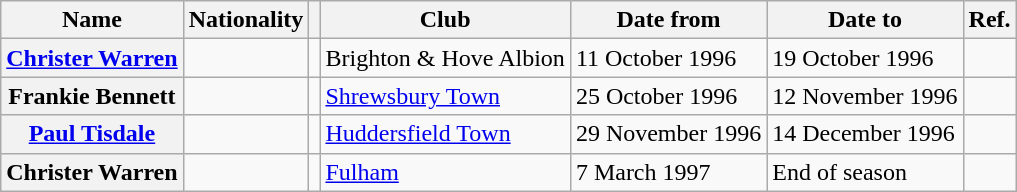<table class="wikitable plainrowheaders">
<tr>
<th scope="col">Name</th>
<th scope="col">Nationality</th>
<th scope="col"></th>
<th scope="col">Club</th>
<th scope="col">Date from</th>
<th scope="col">Date to</th>
<th scope="col">Ref.</th>
</tr>
<tr>
<th scope="row"><a href='#'>Christer Warren</a></th>
<td></td>
<td align="center"></td>
<td> Brighton & Hove Albion</td>
<td>11 October 1996</td>
<td>19 October 1996</td>
<td align="center"></td>
</tr>
<tr>
<th scope="row">Frankie Bennett</th>
<td></td>
<td align="center"></td>
<td> <a href='#'>Shrewsbury Town</a></td>
<td>25 October 1996</td>
<td>12 November 1996</td>
<td align="center"></td>
</tr>
<tr>
<th scope="row"><a href='#'>Paul Tisdale</a></th>
<td></td>
<td align="center"></td>
<td> <a href='#'>Huddersfield Town</a></td>
<td>29 November 1996</td>
<td>14 December 1996</td>
<td align="center"></td>
</tr>
<tr>
<th scope="row">Christer Warren</th>
<td></td>
<td align="center"></td>
<td> <a href='#'>Fulham</a></td>
<td>7 March 1997</td>
<td>End of season</td>
<td align="center"></td>
</tr>
</table>
